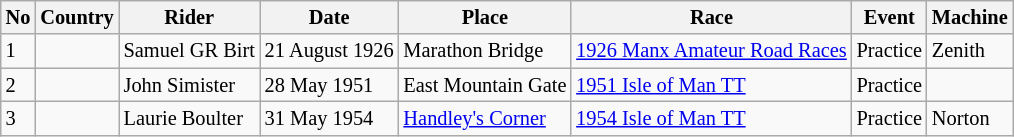<table class="wikitable" border="1" style="font-size: 85%;">
<tr>
<th>No</th>
<th>Country</th>
<th>Rider</th>
<th>Date</th>
<th>Place</th>
<th>Race</th>
<th>Event</th>
<th>Machine</th>
</tr>
<tr>
<td>1</td>
<td></td>
<td>Samuel GR Birt</td>
<td>21 August 1926</td>
<td>Marathon Bridge</td>
<td><a href='#'>1926 Manx Amateur Road Races</a></td>
<td>Practice</td>
<td>Zenith</td>
</tr>
<tr>
<td>2</td>
<td></td>
<td>John Simister</td>
<td>28 May 1951</td>
<td>East Mountain Gate</td>
<td><a href='#'>1951 Isle of Man TT</a></td>
<td>Practice</td>
<td></td>
</tr>
<tr>
<td>3</td>
<td></td>
<td>Laurie Boulter</td>
<td>31 May 1954</td>
<td><a href='#'>Handley's Corner</a></td>
<td><a href='#'>1954 Isle of Man TT</a></td>
<td>Practice</td>
<td>Norton</td>
</tr>
</table>
